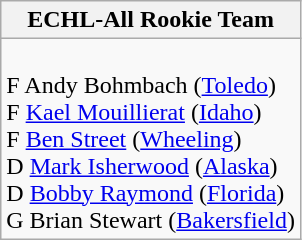<table class="wikitable">
<tr>
<th>ECHL-All Rookie Team</th>
</tr>
<tr>
<td><br> F Andy Bohmbach (<a href='#'>Toledo</a>)<br>
 F <a href='#'>Kael Mouillierat</a> (<a href='#'>Idaho</a>)<br>
 F <a href='#'>Ben Street</a> (<a href='#'>Wheeling</a>)<br>
 D <a href='#'>Mark Isherwood</a> (<a href='#'>Alaska</a>)<br>
 D <a href='#'>Bobby Raymond</a> (<a href='#'>Florida</a>)<br>
 G Brian Stewart (<a href='#'>Bakersfield</a>)</td>
</tr>
</table>
